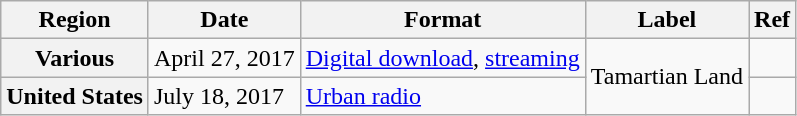<table class="wikitable plainrowheaders unsortable">
<tr>
<th>Region</th>
<th>Date</th>
<th>Format</th>
<th>Label</th>
<th>Ref</th>
</tr>
<tr>
<th scope="row">Various</th>
<td>April 27, 2017</td>
<td><a href='#'>Digital download</a>, <a href='#'>streaming</a></td>
<td rowspan="2">Tamartian Land</td>
<td></td>
</tr>
<tr>
<th scope="row">United States</th>
<td>July 18, 2017</td>
<td><a href='#'>Urban radio</a></td>
<td></td>
</tr>
</table>
